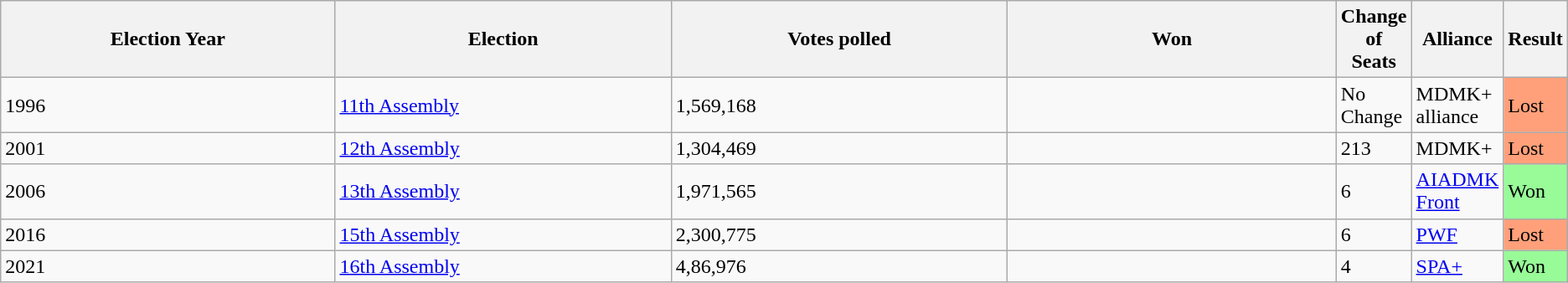<table class=wikitable>
<tr>
<th style="width:25%;" Style="background-color:#cc0000; color:white">Election Year</th>
<th style="width:25%;" Style="background-color:#cc0000; color:white">Election</th>
<th style="width:25%;" Style="background-color:#cc0000; color:white">Votes polled</th>
<th style="width:25%;" Style="background-color:#cc0000; color:white">Won</th>
<th style="width:25%;" Style="background-color:#cc0000; color:white">Change of Seats</th>
<th style="width:25%;" Style="background-color:#cc0000; color:white">Alliance</th>
<th style="width:25%;" Style="background-color:#cc0000; color:white">Result</th>
</tr>
<tr>
<td>1996</td>
<td><a href='#'>11th Assembly</a></td>
<td>1,569,168</td>
<td></td>
<td>No Change</td>
<td>MDMK+ alliance</td>
<td ! style="background:#FFA07A;">Lost</td>
</tr>
<tr>
<td>2001</td>
<td><a href='#'>12th Assembly</a></td>
<td>1,304,469</td>
<td></td>
<td>213</td>
<td>MDMK+</td>
<td ! style="background:#FFA07A;">Lost</td>
</tr>
<tr>
<td>2006</td>
<td><a href='#'>13th Assembly</a></td>
<td>1,971,565</td>
<td></td>
<td> 6</td>
<td><a href='#'>AIADMK Front</a></td>
<td ! style="background:#98FB98;">Won</td>
</tr>
<tr>
<td>2016</td>
<td><a href='#'>15th Assembly</a></td>
<td>2,300,775</td>
<td></td>
<td> 6</td>
<td><a href='#'>PWF</a></td>
<td ! style="background:#FFA07A;">Lost</td>
</tr>
<tr>
<td>2021</td>
<td><a href='#'>16th Assembly</a></td>
<td>4,86,976</td>
<td></td>
<td> 4</td>
<td><a href='#'>SPA+</a></td>
<td ! style="background:#98FB98;">Won</td>
</tr>
</table>
